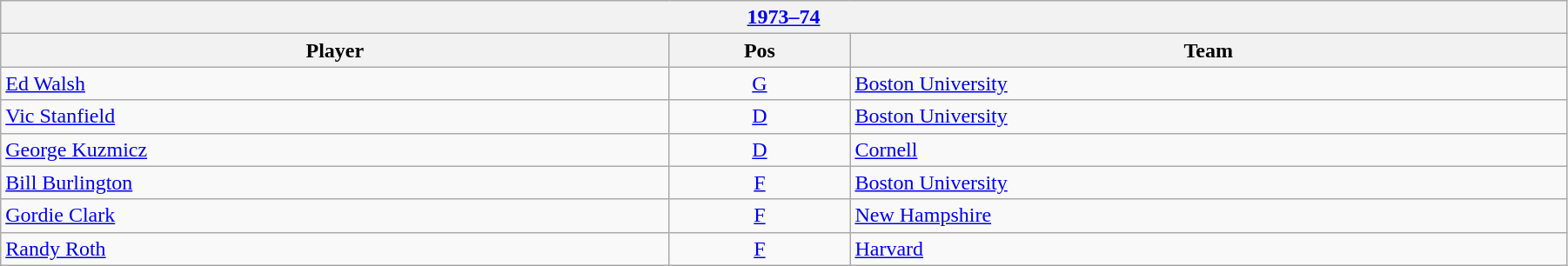<table class="wikitable" width=95%>
<tr>
<th colspan=3><a href='#'>1973–74</a></th>
</tr>
<tr>
<th>Player</th>
<th>Pos</th>
<th>Team</th>
</tr>
<tr>
<td><a href='#'>Ed Walsh</a></td>
<td align=center><a href='#'>G</a></td>
<td><a href='#'>Boston University</a></td>
</tr>
<tr>
<td><a href='#'>Vic Stanfield</a></td>
<td align=center><a href='#'>D</a></td>
<td><a href='#'>Boston University</a></td>
</tr>
<tr>
<td><a href='#'>George Kuzmicz</a></td>
<td align=center><a href='#'>D</a></td>
<td><a href='#'>Cornell</a></td>
</tr>
<tr>
<td><a href='#'>Bill Burlington</a></td>
<td align=center><a href='#'>F</a></td>
<td><a href='#'>Boston University</a></td>
</tr>
<tr>
<td><a href='#'>Gordie Clark</a></td>
<td align=center><a href='#'>F</a></td>
<td><a href='#'>New Hampshire</a></td>
</tr>
<tr>
<td><a href='#'>Randy Roth</a></td>
<td align=center><a href='#'>F</a></td>
<td><a href='#'>Harvard</a></td>
</tr>
</table>
